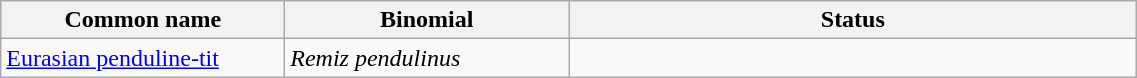<table width=60% class="wikitable">
<tr>
<th width=15%>Common name</th>
<th width=15%>Binomial</th>
<th width=30%>Status</th>
</tr>
<tr>
<td><a href='#'>Eurasian penduline-tit</a></td>
<td><em>Remiz pendulinus</em></td>
<td></td>
</tr>
</table>
